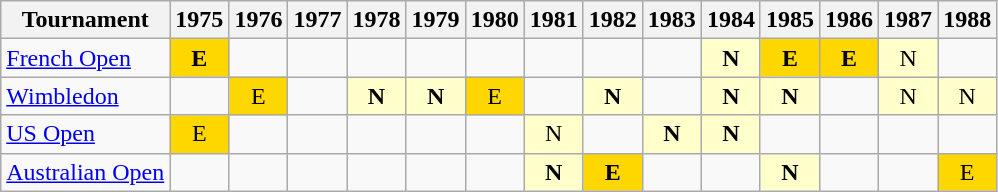<table class="wikitable" style="text-align:center;"  border="1">
<tr>
<th>Tournament</th>
<th>1975</th>
<th>1976</th>
<th>1977</th>
<th>1978</th>
<th>1979</th>
<th>1980</th>
<th>1981</th>
<th>1982</th>
<th>1983</th>
<th>1984</th>
<th>1985</th>
<th>1986</th>
<th>1987</th>
<th>1988</th>
</tr>
<tr>
<td align="left"><a href='#'>French Open</a></td>
<td style="background:gold;"><strong>E</strong></td>
<td></td>
<td></td>
<td></td>
<td></td>
<td></td>
<td></td>
<td></td>
<td></td>
<td style="background:#FFFFCC;"><strong>N</strong></td>
<td style="background:gold;"><strong>E</strong></td>
<td style="background:gold;"><strong>E</strong></td>
<td style="background:#FFFFCC;">N</td>
<td></td>
</tr>
<tr>
<td align="left"><a href='#'>Wimbledon</a></td>
<td></td>
<td style="background:gold;">E</td>
<td></td>
<td style="background:#FFFFCC;"><strong>N</strong></td>
<td style="background:#FFFFCC;"><strong>N</strong></td>
<td style="background:gold;">E</td>
<td></td>
<td style="background:#FFFFCC;"><strong>N</strong></td>
<td></td>
<td style="background:#FFFFCC;"><strong>N</strong></td>
<td style="background:#FFFFCC;"><strong>N</strong></td>
<td></td>
<td style="background:#FFFFCC;">N</td>
<td style="background:#FFFFCC;">N</td>
</tr>
<tr>
<td align="left"><a href='#'>US Open</a></td>
<td style="background:gold;">E</td>
<td></td>
<td></td>
<td></td>
<td></td>
<td></td>
<td style="background:#FFFFCC;">N</td>
<td></td>
<td style="background:#FFFFCC;"><strong>N</strong></td>
<td style="background:#FFFFCC;"><strong>N</strong></td>
<td></td>
<td></td>
<td></td>
<td></td>
</tr>
<tr>
<td align="left"><a href='#'>Australian Open</a></td>
<td></td>
<td></td>
<td></td>
<td></td>
<td></td>
<td></td>
<td style="background:#FFFFCC;"><strong>N</strong></td>
<td style="background:gold;"><strong>E</strong></td>
<td></td>
<td></td>
<td style="background:#FFFFCC;"><strong>N</strong></td>
<td></td>
<td></td>
<td style="background:gold;">E</td>
</tr>
</table>
